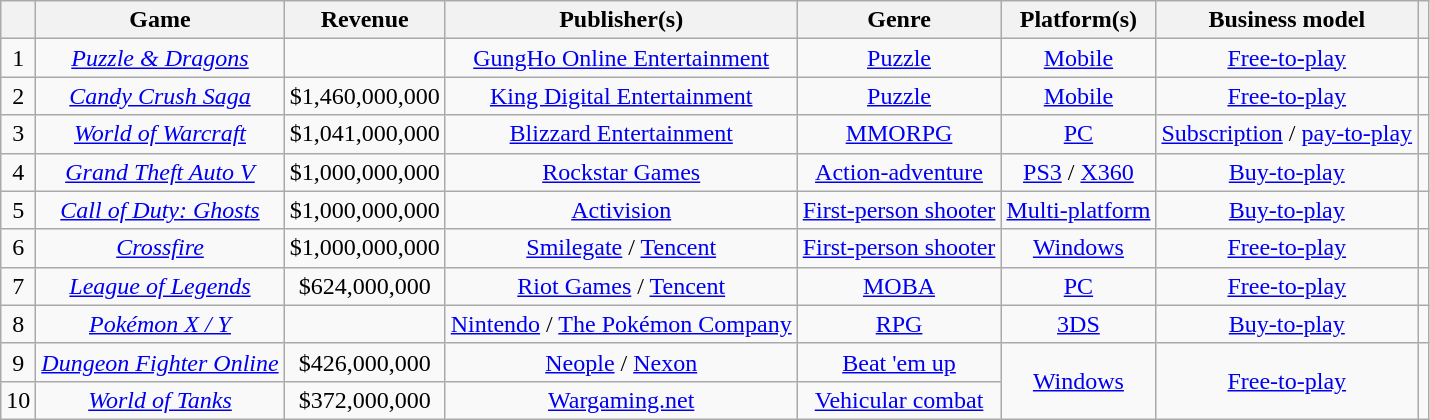<table class="wikitable sortable" style="text-align:center">
<tr>
<th></th>
<th>Game</th>
<th>Revenue</th>
<th>Publisher(s)</th>
<th>Genre</th>
<th>Platform(s)</th>
<th>Business model</th>
<th class="unsortable"></th>
</tr>
<tr>
<td>1</td>
<td><em><a href='#'>Puzzle & Dragons</a></em></td>
<td></td>
<td><a href='#'>GungHo Online Entertainment</a> </td>
<td><a href='#'>Puzzle</a></td>
<td><a href='#'>Mobile</a></td>
<td><a href='#'>Free-to-play</a></td>
<td></td>
</tr>
<tr>
<td>2</td>
<td><em><a href='#'>Candy Crush Saga</a></em></td>
<td>$1,460,000,000</td>
<td><a href='#'>King Digital Entertainment</a></td>
<td><a href='#'>Puzzle</a></td>
<td><a href='#'>Mobile</a></td>
<td><a href='#'>Free-to-play</a></td>
<td></td>
</tr>
<tr>
<td>3</td>
<td><em><a href='#'>World of Warcraft</a></em></td>
<td>$1,041,000,000</td>
<td><a href='#'>Blizzard Entertainment</a> </td>
<td><a href='#'>MMORPG</a></td>
<td><a href='#'>PC</a></td>
<td><a href='#'>Subscription</a> / <a href='#'>pay-to-play</a></td>
<td></td>
</tr>
<tr>
<td>4</td>
<td><em><a href='#'>Grand Theft Auto V</a></em></td>
<td>$1,000,000,000</td>
<td><a href='#'>Rockstar Games</a> </td>
<td><a href='#'>Action-adventure</a></td>
<td><a href='#'>PS3</a> / <a href='#'>X360</a></td>
<td><a href='#'>Buy-to-play</a></td>
<td></td>
</tr>
<tr>
<td>5</td>
<td><em><a href='#'>Call of Duty: Ghosts</a></em></td>
<td>$1,000,000,000</td>
<td><a href='#'>Activision</a> </td>
<td><a href='#'>First-person shooter</a></td>
<td><a href='#'>Multi-platform</a></td>
<td><a href='#'>Buy-to-play</a></td>
<td></td>
</tr>
<tr>
<td>6</td>
<td><em><a href='#'>Crossfire</a></em></td>
<td>$1,000,000,000</td>
<td><a href='#'>Smilegate</a> / <a href='#'>Tencent</a></td>
<td><a href='#'>First-person shooter</a></td>
<td><a href='#'>Windows</a></td>
<td><a href='#'>Free-to-play</a></td>
<td></td>
</tr>
<tr>
<td>7</td>
<td><em><a href='#'>League of Legends</a></em></td>
<td>$624,000,000</td>
<td><a href='#'>Riot Games</a> / <a href='#'>Tencent</a></td>
<td><a href='#'>MOBA</a></td>
<td><a href='#'>PC</a></td>
<td><a href='#'>Free-to-play</a></td>
<td></td>
</tr>
<tr>
<td>8</td>
<td><em><a href='#'>Pokémon X / Y</a></em></td>
<td></td>
<td><a href='#'>Nintendo</a> / <a href='#'>The Pokémon Company</a></td>
<td><a href='#'>RPG</a></td>
<td><a href='#'>3DS</a></td>
<td><a href='#'>Buy-to-play</a></td>
<td></td>
</tr>
<tr>
<td>9</td>
<td><em><a href='#'>Dungeon Fighter Online</a></em></td>
<td>$426,000,000</td>
<td><a href='#'>Neople</a> / <a href='#'>Nexon</a></td>
<td><a href='#'>Beat 'em up</a></td>
<td rowspan="2"><a href='#'>Windows</a></td>
<td rowspan="2"><a href='#'>Free-to-play</a></td>
<td rowspan="2"></td>
</tr>
<tr>
<td>10</td>
<td><em><a href='#'>World of Tanks</a></em></td>
<td>$372,000,000</td>
<td><a href='#'>Wargaming.net</a></td>
<td><a href='#'>Vehicular combat</a></td>
</tr>
</table>
